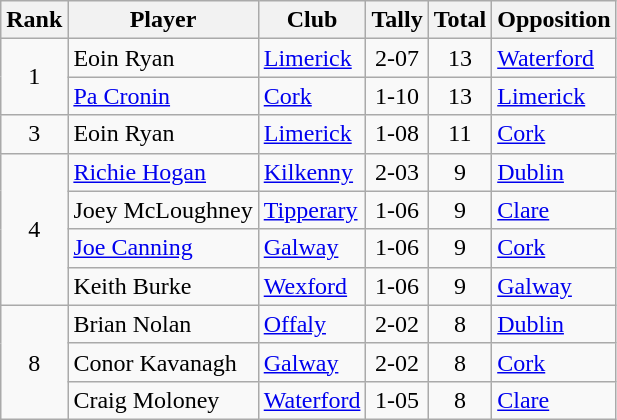<table class="wikitable">
<tr>
<th>Rank</th>
<th>Player</th>
<th>Club</th>
<th>Tally</th>
<th>Total</th>
<th>Opposition</th>
</tr>
<tr>
<td rowspan="2" style="text-align:center;">1</td>
<td>Eoin Ryan</td>
<td><a href='#'>Limerick</a></td>
<td align=center>2-07</td>
<td align=center>13</td>
<td><a href='#'>Waterford</a></td>
</tr>
<tr>
<td><a href='#'>Pa Cronin</a></td>
<td><a href='#'>Cork</a></td>
<td align=center>1-10</td>
<td align=center>13</td>
<td><a href='#'>Limerick</a></td>
</tr>
<tr>
<td rowspan="1" style="text-align:center;">3</td>
<td>Eoin Ryan</td>
<td><a href='#'>Limerick</a></td>
<td align=center>1-08</td>
<td align=center>11</td>
<td><a href='#'>Cork</a></td>
</tr>
<tr>
<td rowspan="4" style="text-align:center;">4</td>
<td><a href='#'>Richie Hogan</a></td>
<td><a href='#'>Kilkenny</a></td>
<td align=center>2-03</td>
<td align=center>9</td>
<td><a href='#'>Dublin</a></td>
</tr>
<tr>
<td>Joey McLoughney</td>
<td><a href='#'>Tipperary</a></td>
<td align=center>1-06</td>
<td align=center>9</td>
<td><a href='#'>Clare</a></td>
</tr>
<tr>
<td><a href='#'>Joe Canning</a></td>
<td><a href='#'>Galway</a></td>
<td align=center>1-06</td>
<td align=center>9</td>
<td><a href='#'>Cork</a></td>
</tr>
<tr>
<td>Keith Burke</td>
<td><a href='#'>Wexford</a></td>
<td align=center>1-06</td>
<td align=center>9</td>
<td><a href='#'>Galway</a></td>
</tr>
<tr>
<td rowspan="3" style="text-align:center;">8</td>
<td>Brian Nolan</td>
<td><a href='#'>Offaly</a></td>
<td align=center>2-02</td>
<td align=center>8</td>
<td><a href='#'>Dublin</a></td>
</tr>
<tr>
<td>Conor Kavanagh</td>
<td><a href='#'>Galway</a></td>
<td align=center>2-02</td>
<td align=center>8</td>
<td><a href='#'>Cork</a></td>
</tr>
<tr>
<td>Craig Moloney</td>
<td><a href='#'>Waterford</a></td>
<td align=center>1-05</td>
<td align=center>8</td>
<td><a href='#'>Clare</a></td>
</tr>
</table>
